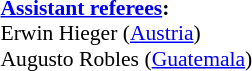<table style="width:100%; font-size:90%;">
<tr>
<td><br><strong><a href='#'>Assistant referees</a>:</strong>
<br>Erwin Hieger (<a href='#'>Austria</a>)
<br>Augusto Robles (<a href='#'>Guatemala</a>)</td>
</tr>
</table>
